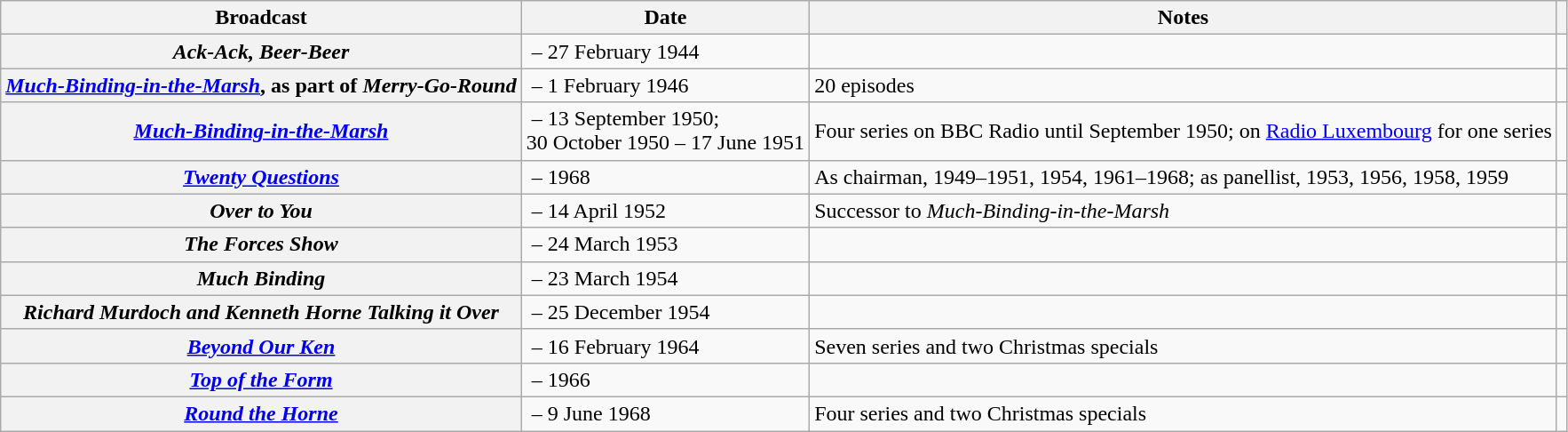<table class="wikitable plainrowheaders sortable" style="margin-right: 0;">
<tr>
<th scope="col">Broadcast</th>
<th scope="col">Date</th>
<th scope="col" class="unsortable">Notes</th>
<th scope="col" class="unsortable"></th>
</tr>
<tr>
<th scope="row"><em>Ack-Ack, Beer-Beer</em></th>
<td> – 27 February 1944</td>
<td></td>
<td style="text-align: center;"></td>
</tr>
<tr>
<th scope="row"><em><a href='#'>Much-Binding-in-the-Marsh</a></em>, as part of <em>Merry-Go-Round</em></th>
<td> – 1 February 1946</td>
<td>20 episodes</td>
<td style="text-align: center;"></td>
</tr>
<tr>
<th scope="row"><em><a href='#'>Much-Binding-in-the-Marsh</a></em></th>
<td> – 13 September 1950;<br>30 October 1950 – 17 June 1951</td>
<td>Four series on BBC Radio until September 1950; on <a href='#'>Radio Luxembourg</a> for one series</td>
<td style="text-align: center;"></td>
</tr>
<tr>
<th scope="row"><em><a href='#'>Twenty Questions</a></em></th>
<td> – 1968</td>
<td>As chairman, 1949–1951, 1954, 1961–1968; as panellist, 1953, 1956, 1958, 1959</td>
<td style="text-align: center;"></td>
</tr>
<tr>
<th scope="row"><em>Over to You</em></th>
<td> – 14 April 1952</td>
<td>Successor to <em>Much-Binding-in-the-Marsh</em></td>
<td style="text-align: center;"></td>
</tr>
<tr>
<th scope="row"><em>The Forces Show</em></th>
<td> – 24 March 1953</td>
<td></td>
<td style="text-align: center;"></td>
</tr>
<tr>
<th scope="row"><em>Much Binding</em></th>
<td> – 23 March 1954</td>
<td></td>
<td style="text-align: center;"></td>
</tr>
<tr>
<th scope="row"><em>Richard Murdoch and Kenneth Horne Talking it Over</em></th>
<td> – 25 December 1954</td>
<td></td>
<td style="text-align: center;"></td>
</tr>
<tr>
<th scope="row"><em><a href='#'>Beyond Our Ken</a></em></th>
<td> – 16 February 1964</td>
<td>Seven series and two Christmas specials</td>
<td style="text-align: center;"></td>
</tr>
<tr>
<th scope="row"><em><a href='#'>Top of the Form</a></em></th>
<td> – 1966</td>
<td></td>
<td style="text-align: center;"></td>
</tr>
<tr>
<th scope="row"><em><a href='#'>Round the Horne</a></em></th>
<td> – 9 June 1968</td>
<td>Four series and two Christmas specials</td>
<td style="text-align: center;"></td>
</tr>
</table>
